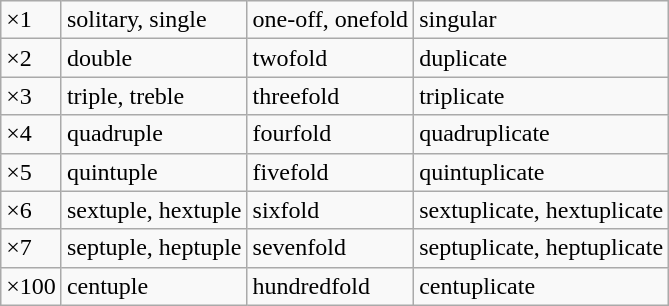<table class="wikitable sortable">
<tr>
<td>×1</td>
<td>solitary, single</td>
<td>one-off, onefold</td>
<td>singular</td>
</tr>
<tr>
<td>×2</td>
<td>double</td>
<td>twofold</td>
<td>duplicate</td>
</tr>
<tr>
<td>×3</td>
<td>triple, treble</td>
<td>threefold</td>
<td>triplicate</td>
</tr>
<tr>
<td>×4</td>
<td>quadruple</td>
<td>fourfold</td>
<td>quadruplicate</td>
</tr>
<tr>
<td>×5</td>
<td>quintuple</td>
<td>fivefold</td>
<td>quintuplicate</td>
</tr>
<tr>
<td>×6</td>
<td>sextuple, hextuple</td>
<td>sixfold</td>
<td>sextuplicate, hextuplicate</td>
</tr>
<tr>
<td>×7</td>
<td>septuple, heptuple</td>
<td>sevenfold</td>
<td>septuplicate, heptuplicate</td>
</tr>
<tr>
<td>×100</td>
<td>centuple</td>
<td>hundredfold</td>
<td>centuplicate</td>
</tr>
</table>
